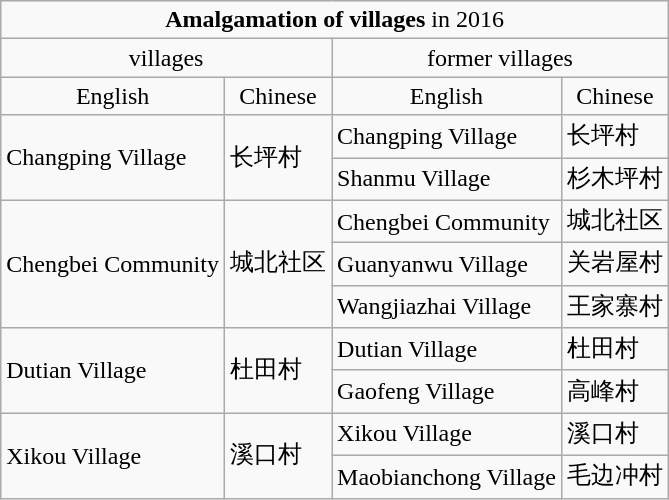<table class="wikitable">
<tr>
<td align=center colspan=4><strong>Amalgamation of villages</strong> in 2016</td>
</tr>
<tr align=center>
<td align=center colspan=2>villages</td>
<td align=center colspan=2>former villages</td>
</tr>
<tr align=center>
<td>English</td>
<td>Chinese</td>
<td>English</td>
<td>Chinese</td>
</tr>
<tr>
<td align=left rowspan=2>Changping Village</td>
<td rowspan=2>长坪村</td>
<td>Changping Village</td>
<td>长坪村</td>
</tr>
<tr>
<td>Shanmu Village</td>
<td>杉木坪村</td>
</tr>
<tr>
<td align=left rowspan=3>Chengbei Community</td>
<td rowspan=3>城北社区</td>
<td>Chengbei Community</td>
<td>城北社区</td>
</tr>
<tr>
<td>Guanyanwu Village</td>
<td>关岩屋村</td>
</tr>
<tr>
<td>Wangjiazhai Village</td>
<td>王家寨村</td>
</tr>
<tr>
<td align=left rowspan=2>Dutian Village</td>
<td rowspan=2>杜田村</td>
<td>Dutian Village</td>
<td>杜田村</td>
</tr>
<tr>
<td>Gaofeng Village</td>
<td>高峰村</td>
</tr>
<tr>
<td align=left rowspan=2>Xikou Village</td>
<td rowspan=2>溪口村</td>
<td>Xikou Village</td>
<td>溪口村</td>
</tr>
<tr>
<td>Maobianchong Village</td>
<td>毛边冲村</td>
</tr>
</table>
